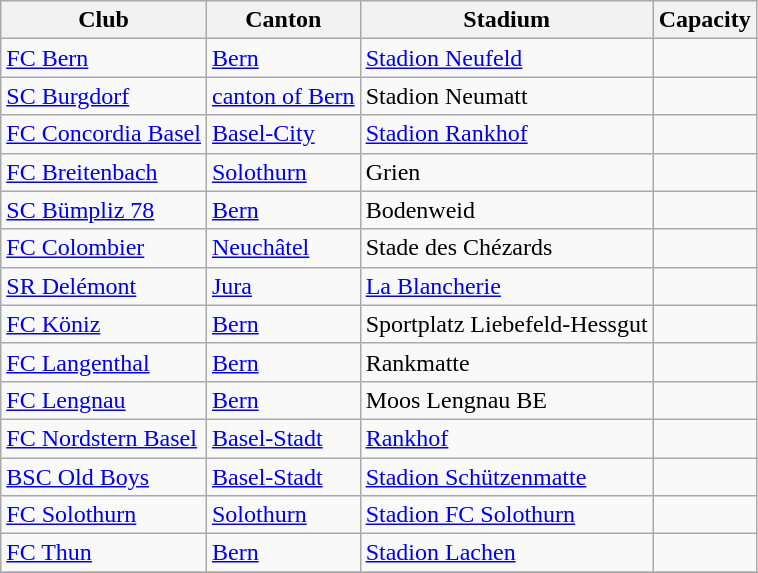<table class="wikitable">
<tr>
<th>Club</th>
<th>Canton</th>
<th>Stadium</th>
<th>Capacity</th>
</tr>
<tr>
<td><a href='#'>FC Bern</a></td>
<td><a href='#'>Bern</a></td>
<td><a href='#'>Stadion Neufeld</a></td>
<td></td>
</tr>
<tr>
<td><a href='#'>SC Burgdorf</a></td>
<td><a href='#'>canton of Bern</a></td>
<td>Stadion Neumatt</td>
<td></td>
</tr>
<tr>
<td><a href='#'>FC Concordia Basel</a></td>
<td><a href='#'>Basel-City</a></td>
<td><a href='#'>Stadion Rankhof</a></td>
<td></td>
</tr>
<tr>
<td><a href='#'>FC Breitenbach</a></td>
<td><a href='#'>Solothurn</a></td>
<td>Grien</td>
<td></td>
</tr>
<tr>
<td><a href='#'>SC Bümpliz 78</a></td>
<td><a href='#'>Bern</a></td>
<td>Bodenweid</td>
<td></td>
</tr>
<tr>
<td><a href='#'>FC Colombier</a></td>
<td><a href='#'>Neuchâtel</a></td>
<td>Stade des Chézards</td>
<td></td>
</tr>
<tr>
<td><a href='#'>SR Delémont</a></td>
<td><a href='#'>Jura</a></td>
<td><a href='#'>La Blancherie</a></td>
<td></td>
</tr>
<tr>
<td><a href='#'>FC Köniz</a></td>
<td><a href='#'>Bern</a></td>
<td>Sportplatz Liebefeld-Hessgut</td>
<td></td>
</tr>
<tr>
<td><a href='#'>FC Langenthal</a></td>
<td><a href='#'>Bern</a></td>
<td>Rankmatte</td>
<td></td>
</tr>
<tr>
<td><a href='#'>FC Lengnau</a></td>
<td><a href='#'>Bern</a></td>
<td>Moos Lengnau BE</td>
<td></td>
</tr>
<tr>
<td><a href='#'>FC Nordstern Basel</a></td>
<td><a href='#'>Basel-Stadt</a></td>
<td><a href='#'>Rankhof</a></td>
<td></td>
</tr>
<tr>
<td><a href='#'>BSC Old Boys</a></td>
<td><a href='#'>Basel-Stadt</a></td>
<td><a href='#'>Stadion Schützenmatte</a></td>
<td></td>
</tr>
<tr>
<td><a href='#'>FC Solothurn</a></td>
<td><a href='#'>Solothurn</a></td>
<td><a href='#'>Stadion FC Solothurn</a></td>
<td></td>
</tr>
<tr>
<td><a href='#'>FC Thun</a></td>
<td><a href='#'>Bern</a></td>
<td><a href='#'>Stadion Lachen</a></td>
<td></td>
</tr>
<tr>
</tr>
</table>
